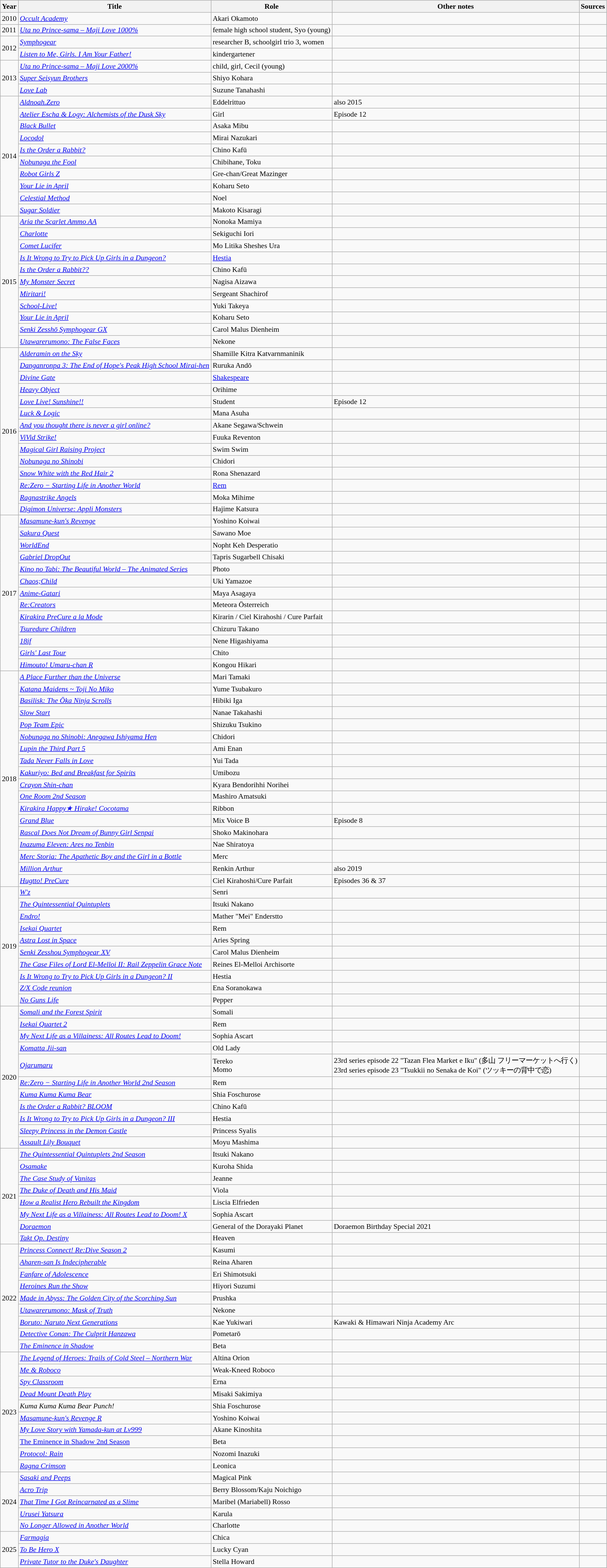<table class="wikitable sortable" style="font-size: 90%;">
<tr>
<th>Year</th>
<th>Title</th>
<th>Role</th>
<th>Other notes</th>
<th>Sources</th>
</tr>
<tr>
<td>2010</td>
<td><em><a href='#'>Occult Academy</a></em></td>
<td>Akari Okamoto</td>
<td></td>
<td></td>
</tr>
<tr>
<td>2011</td>
<td><em><a href='#'>Uta no Prince-sama – Maji Love 1000%</a></em></td>
<td>female high school student, Syo (young)</td>
<td></td>
<td></td>
</tr>
<tr>
<td rowspan="2">2012</td>
<td><em><a href='#'>Symphogear</a></em></td>
<td>researcher B, schoolgirl trio 3, women</td>
<td></td>
<td></td>
</tr>
<tr>
<td><em><a href='#'>Listen to Me, Girls. I Am Your Father!</a></em></td>
<td>kindergartener</td>
<td></td>
<td></td>
</tr>
<tr>
<td rowspan="3">2013</td>
<td><em><a href='#'>Uta no Prince-sama – Maji Love 2000%</a></em></td>
<td>child, girl, Cecil (young)</td>
<td></td>
<td></td>
</tr>
<tr>
<td><em><a href='#'>Super Seisyun Brothers</a></em></td>
<td>Shiyo Kohara</td>
<td></td>
<td></td>
</tr>
<tr>
<td><em><a href='#'>Love Lab</a></em></td>
<td>Suzune Tanahashi</td>
<td></td>
<td></td>
</tr>
<tr>
<td rowspan="10">2014</td>
<td><em><a href='#'>Aldnoah.Zero</a></em></td>
<td>Eddelrittuo</td>
<td>also 2015</td>
<td></td>
</tr>
<tr>
<td><em><a href='#'>Atelier Escha & Logy: Alchemists of the Dusk Sky</a></em></td>
<td>Girl</td>
<td>Episode 12</td>
<td></td>
</tr>
<tr>
<td><em><a href='#'>Black Bullet</a></em></td>
<td>Asaka Mibu</td>
<td></td>
<td></td>
</tr>
<tr>
<td><em><a href='#'>Locodol</a></em></td>
<td>Mirai Nazukari</td>
<td></td>
<td></td>
</tr>
<tr>
<td><em><a href='#'>Is the Order a Rabbit?</a></em></td>
<td>Chino Kafū</td>
<td></td>
<td></td>
</tr>
<tr>
<td><em><a href='#'>Nobunaga the Fool</a></em></td>
<td>Chibihane, Toku</td>
<td></td>
<td></td>
</tr>
<tr>
<td><em><a href='#'>Robot Girls Z</a></em></td>
<td>Gre-chan/Great Mazinger</td>
<td></td>
<td></td>
</tr>
<tr>
<td><em><a href='#'>Your Lie in April</a></em></td>
<td>Koharu Seto</td>
<td></td>
<td></td>
</tr>
<tr>
<td><em><a href='#'>Celestial Method</a></em></td>
<td>Noel</td>
<td></td>
<td></td>
</tr>
<tr>
<td><em><a href='#'>Sugar Soldier</a></em></td>
<td>Makoto Kisaragi</td>
<td></td>
<td></td>
</tr>
<tr>
<td rowspan="11">2015</td>
<td><em><a href='#'>Aria the Scarlet Ammo AA</a></em></td>
<td>Nonoka Mamiya</td>
<td></td>
<td></td>
</tr>
<tr>
<td><em><a href='#'>Charlotte</a></em></td>
<td>Sekiguchi Iori</td>
<td></td>
<td></td>
</tr>
<tr>
<td><em><a href='#'>Comet Lucifer</a></em></td>
<td>Mo Litika Sheshes Ura</td>
<td></td>
<td></td>
</tr>
<tr>
<td><em><a href='#'>Is It Wrong to Try to Pick Up Girls in a Dungeon?</a></em></td>
<td><a href='#'>Hestia</a></td>
<td></td>
<td></td>
</tr>
<tr>
<td><em><a href='#'>Is the Order a Rabbit??</a></em></td>
<td>Chino Kafū</td>
<td></td>
<td></td>
</tr>
<tr>
<td><em><a href='#'>My Monster Secret</a></em></td>
<td>Nagisa Aizawa</td>
<td></td>
<td></td>
</tr>
<tr>
<td><em><a href='#'>Miritari!</a></em></td>
<td>Sergeant Shachirof</td>
<td></td>
<td></td>
</tr>
<tr>
<td><em><a href='#'>School-Live!</a></em></td>
<td>Yuki Takeya</td>
<td></td>
<td></td>
</tr>
<tr>
<td><em><a href='#'>Your Lie in April</a></em></td>
<td>Koharu Seto</td>
<td></td>
<td></td>
</tr>
<tr>
<td><em><a href='#'>Senki Zesshō Symphogear GX</a></em></td>
<td>Carol Malus Dienheim</td>
<td></td>
<td></td>
</tr>
<tr>
<td><em><a href='#'>Utawarerumono: The False Faces</a></em></td>
<td>Nekone</td>
<td></td>
<td></td>
</tr>
<tr>
<td rowspan="14">2016</td>
<td><em><a href='#'>Alderamin on the Sky</a></em></td>
<td>Shamille Kitra Katvarnmaninik</td>
<td></td>
<td></td>
</tr>
<tr>
<td><em><a href='#'>Danganronpa 3: The End of Hope's Peak High School Mirai-hen</a></em></td>
<td>Ruruka Andō</td>
<td></td>
<td></td>
</tr>
<tr>
<td><em><a href='#'>Divine Gate</a></em></td>
<td><a href='#'>Shakespeare</a></td>
<td></td>
<td></td>
</tr>
<tr>
<td><em><a href='#'>Heavy Object</a></em></td>
<td>Orihime</td>
<td></td>
<td></td>
</tr>
<tr>
<td><em><a href='#'>Love Live! Sunshine!!</a></em></td>
<td>Student</td>
<td>Episode 12</td>
<td></td>
</tr>
<tr>
<td><em><a href='#'>Luck & Logic</a></em></td>
<td>Mana Asuha</td>
<td></td>
<td></td>
</tr>
<tr>
<td><em><a href='#'>And you thought there is never a girl online?</a></em></td>
<td>Akane Segawa/Schwein</td>
<td></td>
<td></td>
</tr>
<tr>
<td><em><a href='#'>ViVid Strike!</a></em></td>
<td>Fuuka Reventon</td>
<td></td>
<td></td>
</tr>
<tr>
<td><em><a href='#'>Magical Girl Raising Project</a></em></td>
<td>Swim Swim</td>
<td></td>
<td></td>
</tr>
<tr>
<td><em><a href='#'>Nobunaga no Shinobi</a></em></td>
<td>Chidori</td>
<td></td>
<td></td>
</tr>
<tr>
<td><em><a href='#'>Snow White with the Red Hair 2</a></em></td>
<td>Rona Shenazard</td>
<td></td>
<td></td>
</tr>
<tr>
<td><em><a href='#'>Re:Zero − Starting Life in Another World</a></em></td>
<td><a href='#'>Rem</a></td>
<td></td>
<td></td>
</tr>
<tr>
<td><em><a href='#'>Ragnastrike Angels</a></em></td>
<td>Moka Mihime</td>
<td></td>
<td></td>
</tr>
<tr>
<td><em><a href='#'>Digimon Universe: Appli Monsters</a></em></td>
<td>Hajime Katsura</td>
<td></td>
<td></td>
</tr>
<tr>
<td rowspan="13">2017</td>
<td><em><a href='#'>Masamune-kun's Revenge</a></em></td>
<td>Yoshino Koiwai</td>
<td></td>
<td></td>
</tr>
<tr>
<td><em><a href='#'>Sakura Quest</a></em></td>
<td>Sawano Moe</td>
<td></td>
<td></td>
</tr>
<tr>
<td><em><a href='#'>WorldEnd</a></em></td>
<td>Nopht Keh Desperatio</td>
<td></td>
<td></td>
</tr>
<tr>
<td><em><a href='#'>Gabriel DropOut</a></em></td>
<td>Tapris Sugarbell Chisaki</td>
<td></td>
<td></td>
</tr>
<tr>
<td><em><a href='#'>Kino no Tabi: The Beautiful World – The Animated Series</a></em></td>
<td>Photo</td>
<td></td>
<td></td>
</tr>
<tr>
<td><em><a href='#'>Chaos;Child</a></em></td>
<td>Uki Yamazoe</td>
<td></td>
<td></td>
</tr>
<tr>
<td><em><a href='#'>Anime-Gatari</a></em></td>
<td>Maya Asagaya</td>
<td></td>
<td></td>
</tr>
<tr>
<td><em><a href='#'>Re:Creators</a></em></td>
<td>Meteora Österreich</td>
<td></td>
<td></td>
</tr>
<tr>
<td><em><a href='#'>Kirakira PreCure a la Mode</a></em></td>
<td>Kirarin / Ciel Kirahoshi / Cure Parfait</td>
<td></td>
<td></td>
</tr>
<tr>
<td><em><a href='#'>Tsuredure Children</a></em></td>
<td>Chizuru Takano</td>
<td></td>
<td></td>
</tr>
<tr>
<td><em><a href='#'>18if</a></em></td>
<td>Nene Higashiyama</td>
<td></td>
<td></td>
</tr>
<tr>
<td><em><a href='#'>Girls' Last Tour</a></em></td>
<td>Chito</td>
<td></td>
<td></td>
</tr>
<tr>
<td><em><a href='#'>Himouto! Umaru-chan R</a></em></td>
<td>Kongou Hikari</td>
<td></td>
<td></td>
</tr>
<tr>
<td rowspan="18">2018</td>
<td><em><a href='#'>A Place Further than the Universe</a></em></td>
<td>Mari Tamaki</td>
<td></td>
<td></td>
</tr>
<tr>
<td><em><a href='#'>Katana Maidens ~ Toji No Miko</a></em></td>
<td>Yume Tsubakuro</td>
<td></td>
<td></td>
</tr>
<tr>
<td><em><a href='#'>Basilisk: The Ōka Ninja Scrolls</a></em></td>
<td>Hibiki Iga</td>
<td></td>
<td></td>
</tr>
<tr>
<td><em><a href='#'>Slow Start</a></em></td>
<td>Nanae Takahashi</td>
<td></td>
<td></td>
</tr>
<tr>
<td><em><a href='#'>Pop Team Epic</a></em></td>
<td>Shizuku Tsukino</td>
<td></td>
<td></td>
</tr>
<tr>
<td><em><a href='#'>Nobunaga no Shinobi: Anegawa Ishiyama Hen</a></em></td>
<td>Chidori</td>
<td></td>
<td></td>
</tr>
<tr>
<td><em><a href='#'>Lupin the Third Part 5</a></em></td>
<td>Ami Enan</td>
<td></td>
<td></td>
</tr>
<tr>
<td><em><a href='#'>Tada Never Falls in Love</a></em></td>
<td>Yui Tada</td>
<td></td>
<td></td>
</tr>
<tr>
<td><em><a href='#'>Kakuriyo: Bed and Breakfast for Spirits</a></em></td>
<td>Umibozu</td>
<td></td>
<td></td>
</tr>
<tr>
<td><em><a href='#'>Crayon Shin-chan</a></em></td>
<td>Kyara Bendorihhi Norihei</td>
<td></td>
<td></td>
</tr>
<tr>
<td><em><a href='#'>One Room 2nd Season</a></em></td>
<td>Mashiro Amatsuki</td>
<td></td>
<td></td>
</tr>
<tr>
<td><em><a href='#'>Kirakira Happy★ Hirake! Cocotama</a></em></td>
<td>Ribbon</td>
<td></td>
<td></td>
</tr>
<tr>
<td><em><a href='#'>Grand Blue</a></em></td>
<td>Mix Voice B</td>
<td>Episode 8</td>
<td></td>
</tr>
<tr>
<td><em><a href='#'>Rascal Does Not Dream of Bunny Girl Senpai</a></em></td>
<td>Shoko Makinohara</td>
<td></td>
<td></td>
</tr>
<tr>
<td><em><a href='#'>Inazuma Eleven: Ares no Tenbin</a></em></td>
<td>Nae Shiratoya</td>
<td></td>
<td></td>
</tr>
<tr>
<td><em><a href='#'>Merc Storia: The Apathetic Boy and the Girl in a Bottle</a></em></td>
<td>Merc</td>
<td></td>
<td></td>
</tr>
<tr>
<td><em><a href='#'>Million Arthur</a></em></td>
<td>Renkin Arthur</td>
<td>also 2019</td>
<td></td>
</tr>
<tr>
<td><em><a href='#'>Hugtto! PreCure</a></em></td>
<td>Ciel Kirahoshi/Cure Parfait</td>
<td>Episodes 36 & 37</td>
<td></td>
</tr>
<tr>
<td rowspan="10">2019</td>
<td><em><a href='#'>W'z</a></em></td>
<td>Senri</td>
<td></td>
<td></td>
</tr>
<tr>
<td><em><a href='#'>The Quintessential Quintuplets</a></em></td>
<td>Itsuki Nakano</td>
<td></td>
<td></td>
</tr>
<tr>
<td><em><a href='#'>Endro!</a></em></td>
<td>Mather "Mei" Enderstto</td>
<td></td>
<td></td>
</tr>
<tr>
<td><em><a href='#'>Isekai Quartet</a></em></td>
<td>Rem</td>
<td></td>
<td></td>
</tr>
<tr>
<td><em><a href='#'>Astra Lost in Space</a></em></td>
<td>Aries Spring</td>
<td></td>
<td></td>
</tr>
<tr>
<td><em><a href='#'>Senki Zesshou Symphogear XV</a></em></td>
<td>Carol Malus Dienheim</td>
<td></td>
<td></td>
</tr>
<tr>
<td><em><a href='#'>The Case Files of Lord El-Melloi II: Rail Zeppelin Grace Note</a></em></td>
<td>Reines El-Melloi Archisorte</td>
<td></td>
<td></td>
</tr>
<tr>
<td><em><a href='#'>Is It Wrong to Try to Pick Up Girls in a Dungeon? II</a></em></td>
<td>Hestia</td>
<td></td>
<td></td>
</tr>
<tr>
<td><em><a href='#'>Z/X Code reunion</a></em></td>
<td>Ena Soranokawa</td>
<td></td>
<td></td>
</tr>
<tr>
<td><em><a href='#'>No Guns Life</a></em></td>
<td>Pepper</td>
<td></td>
<td></td>
</tr>
<tr>
<td rowspan="11">2020</td>
<td><em><a href='#'>Somali and the Forest Spirit</a></em></td>
<td>Somali</td>
<td></td>
<td></td>
</tr>
<tr>
<td><em><a href='#'>Isekai Quartet 2</a></em></td>
<td>Rem</td>
<td></td>
<td></td>
</tr>
<tr>
<td><em><a href='#'>My Next Life as a Villainess: All Routes Lead to Doom!</a></em></td>
<td>Sophia Ascart</td>
<td></td>
<td></td>
</tr>
<tr>
<td><em><a href='#'>Komatta Jii-san</a></em></td>
<td>Old Lady</td>
<td></td>
<td></td>
</tr>
<tr>
<td><em><a href='#'>Ojarumaru</a></em></td>
<td>Tereko<br> Momo</td>
<td>23rd series episode 22 "Tazan Flea Market e Iku" (多山 フリーマーケットへ行く)<br>23rd series episode 23 "Tsukkii no Senaka de Koi" (ツッキーの背中で恋)</td>
<td></td>
</tr>
<tr>
<td><em><a href='#'>Re:Zero − Starting Life in Another World 2nd Season</a></em></td>
<td>Rem</td>
<td></td>
<td></td>
</tr>
<tr>
<td><em><a href='#'>Kuma Kuma Kuma Bear</a></em></td>
<td>Shia Foschurose</td>
<td></td>
<td></td>
</tr>
<tr>
<td><em><a href='#'>Is the Order a Rabbit? BLOOM</a></em></td>
<td>Chino Kafū</td>
<td></td>
<td></td>
</tr>
<tr>
<td><em><a href='#'>Is It Wrong to Try to Pick Up Girls in a Dungeon? III</a></em></td>
<td>Hestia</td>
<td></td>
<td></td>
</tr>
<tr>
<td><em><a href='#'>Sleepy Princess in the Demon Castle</a></em></td>
<td>Princess Syalis</td>
<td></td>
<td></td>
</tr>
<tr>
<td><em><a href='#'>Assault Lily Bouquet</a></em></td>
<td>Moyu Mashima</td>
<td></td>
<td></td>
</tr>
<tr>
<td rowspan="8">2021</td>
<td><em><a href='#'>The Quintessential Quintuplets 2nd Season</a></em></td>
<td>Itsuki Nakano</td>
<td></td>
<td></td>
</tr>
<tr>
<td><em><a href='#'>Osamake</a></em></td>
<td>Kuroha Shida</td>
<td></td>
<td></td>
</tr>
<tr>
<td><em><a href='#'>The Case Study of Vanitas</a></em></td>
<td>Jeanne</td>
<td></td>
<td></td>
</tr>
<tr>
<td><em><a href='#'>The Duke of Death and His Maid</a></em></td>
<td>Viola</td>
<td></td>
<td></td>
</tr>
<tr>
<td><em><a href='#'>How a Realist Hero Rebuilt the Kingdom</a></em></td>
<td>Liscia Elfrieden</td>
<td></td>
<td></td>
</tr>
<tr>
<td><em><a href='#'>My Next Life as a Villainess: All Routes Lead to Doom! X</a></em></td>
<td>Sophia Ascart</td>
<td></td>
<td></td>
</tr>
<tr>
<td><em><a href='#'>Doraemon</a></em></td>
<td>General of the Dorayaki Planet</td>
<td>Doraemon Birthday Special 2021</td>
<td></td>
</tr>
<tr>
<td><em><a href='#'>Takt Op. Destiny</a></em></td>
<td>Heaven</td>
<td></td>
<td></td>
</tr>
<tr>
<td rowspan="9">2022</td>
<td><em><a href='#'>Princess Connect! Re:Dive Season 2</a></em></td>
<td>Kasumi</td>
<td></td>
<td></td>
</tr>
<tr>
<td><em><a href='#'>Aharen-san Is Indecipherable</a></em></td>
<td>Reina Aharen</td>
<td></td>
<td></td>
</tr>
<tr>
<td><em><a href='#'>Fanfare of Adolescence</a></em></td>
<td>Eri Shimotsuki</td>
<td></td>
<td></td>
</tr>
<tr>
<td><em><a href='#'>Heroines Run the Show</a></em></td>
<td>Hiyori Suzumi</td>
<td></td>
<td></td>
</tr>
<tr>
<td><em><a href='#'>Made in Abyss: The Golden City of the Scorching Sun</a></em></td>
<td>Prushka</td>
<td></td>
<td></td>
</tr>
<tr>
<td><em><a href='#'>Utawarerumono: Mask of Truth</a></em></td>
<td>Nekone</td>
<td></td>
<td></td>
</tr>
<tr>
<td><em><a href='#'>Boruto: Naruto Next Generations</a></em></td>
<td>Kae Yukiwari</td>
<td>Kawaki & Himawari Ninja Academy Arc</td>
<td></td>
</tr>
<tr>
<td><em><a href='#'>Detective Conan: The Culprit Hanzawa</a></em></td>
<td>Pometarō</td>
<td></td>
<td></td>
</tr>
<tr>
<td><em><a href='#'>The Eminence in Shadow</a></em></td>
<td>Beta</td>
<td></td>
<td></td>
</tr>
<tr>
<td rowspan="10">2023</td>
<td><em><a href='#'>The Legend of Heroes: Trails of Cold Steel – Northern War</a></em></td>
<td>Altina Orion</td>
<td></td>
<td></td>
</tr>
<tr>
<td><em><a href='#'>Me & Roboco</a></em></td>
<td>Weak-Kneed Roboco</td>
<td></td>
<td></td>
</tr>
<tr>
<td><em><a href='#'>Spy Classroom</a></em></td>
<td>Erna</td>
<td></td>
<td></td>
</tr>
<tr>
<td><em><a href='#'>Dead Mount Death Play</a></em></td>
<td>Misaki Sakimiya</td>
<td></td>
<td></td>
</tr>
<tr>
<td><em>Kuma Kuma Kuma Bear Punch!</em></td>
<td>Shia Foschurose</td>
<td></td>
<td></td>
</tr>
<tr>
<td><em><a href='#'>Masamune-kun's Revenge R</a></em></td>
<td>Yoshino Koiwai</td>
<td></td>
<td></td>
</tr>
<tr>
<td><em><a href='#'>My Love Story with Yamada-kun at Lv999</a></em></td>
<td>Akane Kinoshita</td>
<td></td>
<td></td>
</tr>
<tr>
<td><a href='#'>The Eminence in Shadow 2nd Season</a></td>
<td>Beta</td>
<td></td>
<td></td>
</tr>
<tr>
<td><em><a href='#'>Protocol: Rain</a></em></td>
<td>Nozomi Inazuki</td>
<td></td>
<td></td>
</tr>
<tr>
<td><em><a href='#'>Ragna Crimson</a></em></td>
<td>Leonica</td>
<td></td>
<td></td>
</tr>
<tr>
<td rowspan="5">2024</td>
<td><em><a href='#'>Sasaki and Peeps</a></em></td>
<td>Magical Pink</td>
<td></td>
<td></td>
</tr>
<tr>
<td><em><a href='#'>Acro Trip</a></em></td>
<td>Berry Blossom/Kaju Noichigo</td>
<td></td>
<td></td>
</tr>
<tr>
<td><em><a href='#'>That Time I Got Reincarnated as a Slime</a></em></td>
<td>Maribel (Mariabell) Rosso</td>
<td></td>
<td></td>
</tr>
<tr>
<td><em><a href='#'>Urusei Yatsura</a></em></td>
<td>Karula</td>
<td></td>
<td></td>
</tr>
<tr>
<td><em><a href='#'>No Longer Allowed in Another World</a></em></td>
<td>Charlotte</td>
<td></td>
<td></td>
</tr>
<tr>
<td rowspan="3">2025</td>
<td><em><a href='#'>Farmagia</a></em></td>
<td>Chica</td>
<td></td>
<td></td>
</tr>
<tr>
<td><em><a href='#'>To Be Hero X</a></em></td>
<td>Lucky Cyan</td>
<td></td>
<td></td>
</tr>
<tr>
<td><em><a href='#'>Private Tutor to the Duke's Daughter</a></em></td>
<td>Stella Howard</td>
<td></td>
<td></td>
</tr>
</table>
